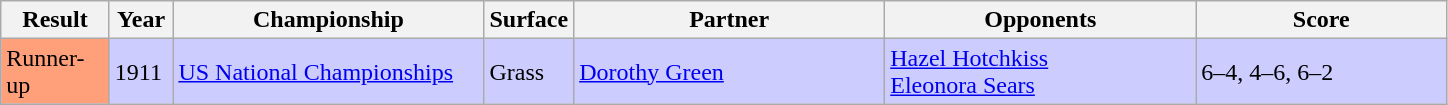<table class="sortable wikitable">
<tr>
<th style="width:65px">Result</th>
<th style="width:35px">Year</th>
<th style="width:200px">Championship</th>
<th style="width:50px">Surface</th>
<th style="width:200px">Partner</th>
<th style="width:200px">Opponents</th>
<th style="width:160px" class="unsortable">Score</th>
</tr>
<tr style="background:#ccf;">
<td style="background:#ffa07a;">Runner-up</td>
<td>1911</td>
<td><a href='#'>US National Championships</a></td>
<td>Grass</td>
<td> <a href='#'>Dorothy Green</a></td>
<td> <a href='#'>Hazel Hotchkiss</a><br>  <a href='#'>Eleonora Sears</a></td>
<td>6–4, 4–6, 6–2</td>
</tr>
</table>
